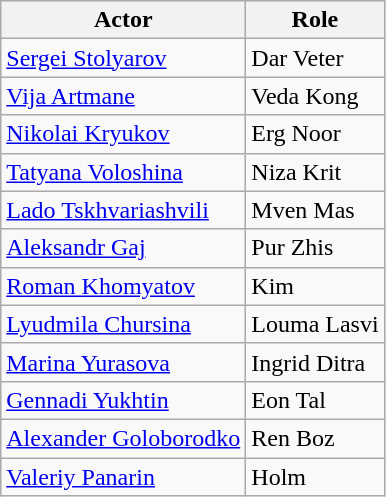<table class="wikitable">
<tr>
<th>Actor</th>
<th>Role</th>
</tr>
<tr>
<td><a href='#'>Sergei Stolyarov</a></td>
<td>Dar Veter</td>
</tr>
<tr>
<td><a href='#'>Vija Artmane</a></td>
<td>Veda Kong</td>
</tr>
<tr>
<td><a href='#'>Nikolai Kryukov</a></td>
<td>Erg Noor</td>
</tr>
<tr>
<td><a href='#'>Tatyana Voloshina</a></td>
<td>Niza Krit</td>
</tr>
<tr>
<td><a href='#'>Lado Tskhvariashvili</a></td>
<td>Mven Mas</td>
</tr>
<tr>
<td><a href='#'>Aleksandr Gaj</a></td>
<td>Pur Zhis</td>
</tr>
<tr>
<td><a href='#'>Roman Khomyatov</a></td>
<td>Kim</td>
</tr>
<tr>
<td><a href='#'>Lyudmila Chursina</a></td>
<td>Louma Lasvi</td>
</tr>
<tr>
<td><a href='#'>Marina Yurasova</a></td>
<td>Ingrid Ditra</td>
</tr>
<tr>
<td><a href='#'>Gennadi Yukhtin</a></td>
<td>Eon Tal</td>
</tr>
<tr>
<td><a href='#'>Alexander Goloborodko</a></td>
<td>Ren Boz</td>
</tr>
<tr>
<td><a href='#'>Valeriy Panarin</a></td>
<td>Holm</td>
</tr>
</table>
